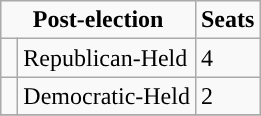<table class= "wikitable">
<tr>
<td colspan= "2" rowspan= "1" align= "center" valign= "top"><strong>Post-election</strong></td>
<td valign= "top"><strong>Seats</strong><br></td>
</tr>
<tr>
<td style="background-color:"> </td>
<td>Republican-Held</td>
<td>4</td>
</tr>
<tr>
<td style="background-color:"> </td>
<td>Democratic-Held</td>
<td>2</td>
</tr>
<tr>
</tr>
</table>
